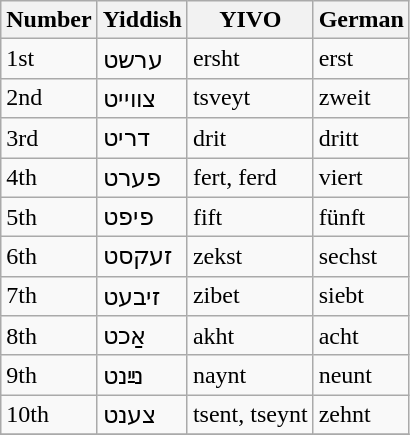<table class="wikitable zebra" style="float:left; margin-right:1em;">
<tr>
<th>Number</th>
<th>Yiddish</th>
<th>YIVO</th>
<th>German</th>
</tr>
<tr>
<td>1st</td>
<td>ערשט</td>
<td>ersht</td>
<td>erst</td>
</tr>
<tr>
<td>2nd</td>
<td>צווייט</td>
<td>tsveyt</td>
<td>zweit</td>
</tr>
<tr>
<td>3rd</td>
<td>דריט</td>
<td>drit</td>
<td>dritt</td>
</tr>
<tr>
<td>4th</td>
<td>פערט</td>
<td>fert, ferd</td>
<td>viert</td>
</tr>
<tr>
<td>5th</td>
<td>פיפט</td>
<td>fift</td>
<td>fünft</td>
</tr>
<tr>
<td>6th</td>
<td>זעקסט</td>
<td>zekst</td>
<td>sechst</td>
</tr>
<tr>
<td>7th</td>
<td>זיבעט</td>
<td>zibet</td>
<td>siebt</td>
</tr>
<tr>
<td>8th</td>
<td>אַכט</td>
<td>akht</td>
<td>acht</td>
</tr>
<tr>
<td>9th</td>
<td>נײַנט</td>
<td>naynt</td>
<td>neunt</td>
</tr>
<tr>
<td>10th</td>
<td>צענט</td>
<td>tsent, tseynt</td>
<td>zehnt</td>
</tr>
<tr>
</tr>
</table>
